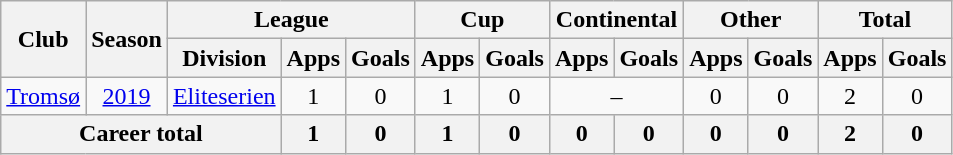<table class="wikitable" style="text-align: center">
<tr>
<th rowspan="2">Club</th>
<th rowspan="2">Season</th>
<th colspan="3">League</th>
<th colspan="2">Cup</th>
<th colspan="2">Continental</th>
<th colspan="2">Other</th>
<th colspan="2">Total</th>
</tr>
<tr>
<th>Division</th>
<th>Apps</th>
<th>Goals</th>
<th>Apps</th>
<th>Goals</th>
<th>Apps</th>
<th>Goals</th>
<th>Apps</th>
<th>Goals</th>
<th>Apps</th>
<th>Goals</th>
</tr>
<tr>
<td><a href='#'>Tromsø</a></td>
<td><a href='#'>2019</a></td>
<td><a href='#'>Eliteserien</a></td>
<td>1</td>
<td>0</td>
<td>1</td>
<td>0</td>
<td colspan="2">–</td>
<td>0</td>
<td>0</td>
<td>2</td>
<td>0</td>
</tr>
<tr>
<th colspan="3"><strong>Career total</strong></th>
<th>1</th>
<th>0</th>
<th>1</th>
<th>0</th>
<th>0</th>
<th>0</th>
<th>0</th>
<th>0</th>
<th>2</th>
<th>0</th>
</tr>
</table>
